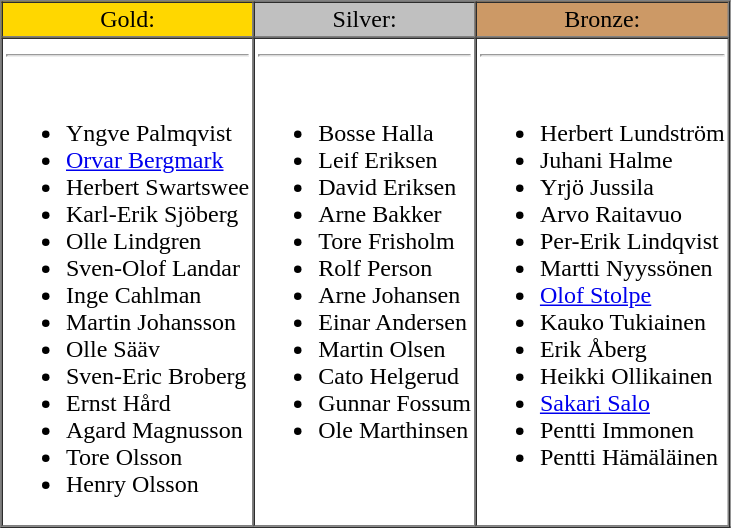<table border="1" cellpadding="2" cellSpacing="0">
<tr>
<td style="text-align:center;background-color:gold;">Gold:</td>
<td style="text-align:center;background-color:silver;">Silver:</td>
<td style="text-align:center;background-color:#cc9966;">Bronze:</td>
</tr>
<tr valign=top>
<td><hr><br><ul><li>Yngve Palmqvist</li><li><a href='#'>Orvar Bergmark</a></li><li>Herbert Swartswee</li><li>Karl-Erik Sjöberg</li><li>Olle Lindgren</li><li>Sven-Olof Landar</li><li>Inge Cahlman</li><li>Martin Johansson</li><li>Olle Sääv</li><li>Sven-Eric Broberg</li><li>Ernst Hård</li><li>Agard Magnusson</li><li>Tore Olsson</li><li>Henry Olsson</li></ul></td>
<td><hr><br><ul><li>Bosse Halla</li><li>Leif Eriksen</li><li>David Eriksen</li><li>Arne Bakker</li><li>Tore Frisholm</li><li>Rolf Person</li><li>Arne Johansen</li><li>Einar Andersen</li><li>Martin Olsen</li><li>Cato Helgerud</li><li>Gunnar Fossum</li><li>Ole Marthinsen</li></ul></td>
<td><hr><br><ul><li>Herbert Lundström</li><li>Juhani Halme</li><li>Yrjö Jussila</li><li>Arvo Raitavuo</li><li>Per-Erik Lindqvist</li><li>Martti Nyyssönen</li><li><a href='#'>Olof Stolpe</a></li><li>Kauko Tukiainen</li><li>Erik Åberg</li><li>Heikki Ollikainen</li><li><a href='#'>Sakari Salo</a></li><li>Pentti Immonen</li><li>Pentti Hämäläinen</li></ul></td>
</tr>
</table>
